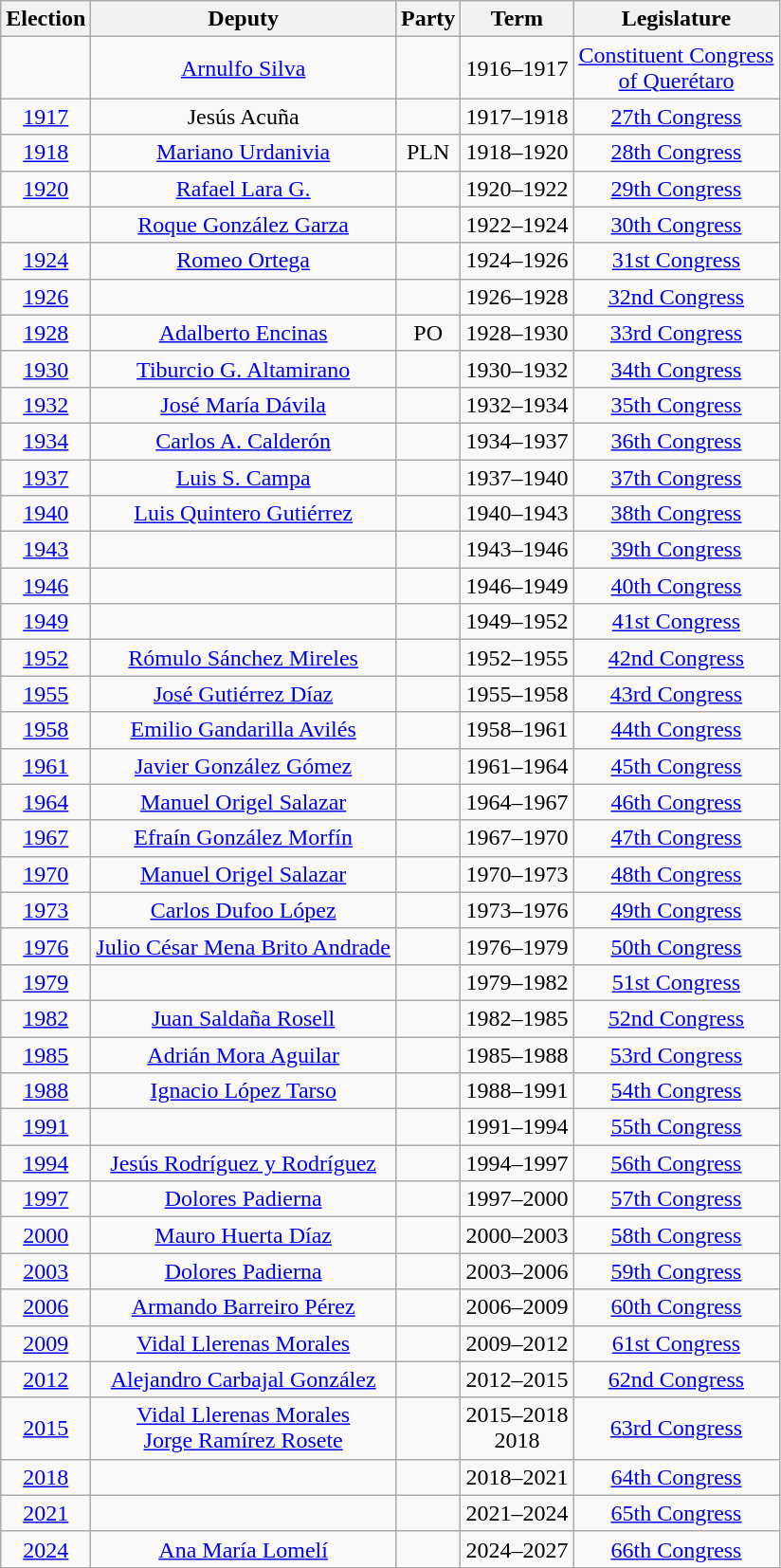<table class="wikitable sortable" style="text-align: center">
<tr>
<th>Election</th>
<th class="unsortable">Deputy</th>
<th class="unsortable">Party</th>
<th class="unsortable">Term</th>
<th class="unsortable">Legislature</th>
</tr>
<tr>
<td></td>
<td><a href='#'>Arnulfo Silva</a></td>
<td></td>
<td>1916–1917</td>
<td><a href='#'>Constituent Congress<br>of Querétaro</a></td>
</tr>
<tr>
<td><a href='#'>1917</a></td>
<td>Jesús Acuña</td>
<td></td>
<td>1917–1918</td>
<td><a href='#'>27th Congress</a></td>
</tr>
<tr>
<td><a href='#'>1918</a></td>
<td><a href='#'>Mariano Urdanivia</a></td>
<td>PLN</td>
<td>1918–1920</td>
<td><a href='#'>28th Congress</a></td>
</tr>
<tr>
<td><a href='#'>1920</a></td>
<td><a href='#'>Rafael Lara G.</a></td>
<td></td>
<td>1920–1922</td>
<td><a href='#'>29th Congress</a></td>
</tr>
<tr>
<td></td>
<td><a href='#'>Roque González Garza</a></td>
<td></td>
<td>1922–1924</td>
<td><a href='#'>30th Congress</a></td>
</tr>
<tr>
<td><a href='#'>1924</a></td>
<td><a href='#'>Romeo Ortega</a></td>
<td></td>
<td>1924–1926</td>
<td><a href='#'>31st Congress</a></td>
</tr>
<tr>
<td><a href='#'>1926</a></td>
<td></td>
<td></td>
<td>1926–1928</td>
<td><a href='#'>32nd Congress</a></td>
</tr>
<tr>
<td><a href='#'>1928</a></td>
<td><a href='#'>Adalberto Encinas</a></td>
<td>PO</td>
<td>1928–1930</td>
<td><a href='#'>33rd Congress</a></td>
</tr>
<tr>
<td><a href='#'>1930</a></td>
<td><a href='#'>Tiburcio G. Altamirano</a></td>
<td></td>
<td>1930–1932</td>
<td><a href='#'>34th Congress</a></td>
</tr>
<tr>
<td><a href='#'>1932</a></td>
<td><a href='#'>José María Dávila</a></td>
<td></td>
<td>1932–1934</td>
<td><a href='#'>35th Congress</a></td>
</tr>
<tr>
<td><a href='#'>1934</a></td>
<td><a href='#'>Carlos A. Calderón</a></td>
<td></td>
<td>1934–1937</td>
<td><a href='#'>36th Congress</a></td>
</tr>
<tr>
<td><a href='#'>1937</a></td>
<td><a href='#'>Luis S. Campa</a></td>
<td></td>
<td>1937–1940</td>
<td><a href='#'>37th Congress</a></td>
</tr>
<tr>
<td><a href='#'>1940</a></td>
<td><a href='#'>Luis Quintero Gutiérrez</a></td>
<td></td>
<td>1940–1943</td>
<td><a href='#'>38th Congress</a></td>
</tr>
<tr>
<td><a href='#'>1943</a></td>
<td></td>
<td></td>
<td>1943–1946</td>
<td><a href='#'>39th Congress</a></td>
</tr>
<tr>
<td><a href='#'>1946</a></td>
<td></td>
<td></td>
<td>1946–1949</td>
<td><a href='#'>40th Congress</a></td>
</tr>
<tr>
<td><a href='#'>1949</a></td>
<td></td>
<td></td>
<td>1949–1952</td>
<td><a href='#'>41st Congress</a></td>
</tr>
<tr>
<td><a href='#'>1952</a></td>
<td><a href='#'>Rómulo Sánchez Mireles</a></td>
<td></td>
<td>1952–1955</td>
<td><a href='#'>42nd Congress</a></td>
</tr>
<tr>
<td><a href='#'>1955</a></td>
<td><a href='#'>José Gutiérrez Díaz</a></td>
<td></td>
<td>1955–1958</td>
<td><a href='#'>43rd Congress</a></td>
</tr>
<tr>
<td><a href='#'>1958</a></td>
<td><a href='#'>Emilio Gandarilla Avilés</a></td>
<td></td>
<td>1958–1961</td>
<td><a href='#'>44th Congress</a></td>
</tr>
<tr>
<td><a href='#'>1961</a></td>
<td><a href='#'>Javier González Gómez</a></td>
<td></td>
<td>1961–1964</td>
<td><a href='#'>45th Congress</a></td>
</tr>
<tr>
<td><a href='#'>1964</a></td>
<td><a href='#'>Manuel Origel Salazar</a></td>
<td></td>
<td>1964–1967</td>
<td><a href='#'>46th Congress</a></td>
</tr>
<tr>
<td><a href='#'>1967</a></td>
<td><a href='#'>Efraín González Morfín</a></td>
<td></td>
<td>1967–1970</td>
<td><a href='#'>47th Congress</a></td>
</tr>
<tr>
<td><a href='#'>1970</a></td>
<td><a href='#'>Manuel Origel Salazar</a></td>
<td></td>
<td>1970–1973</td>
<td><a href='#'>48th Congress</a></td>
</tr>
<tr>
<td><a href='#'>1973</a></td>
<td><a href='#'>Carlos Dufoo López</a></td>
<td></td>
<td>1973–1976</td>
<td><a href='#'>49th Congress</a></td>
</tr>
<tr>
<td><a href='#'>1976</a></td>
<td><a href='#'>Julio César Mena Brito Andrade</a></td>
<td></td>
<td>1976–1979</td>
<td><a href='#'>50th Congress</a></td>
</tr>
<tr>
<td><a href='#'>1979</a></td>
<td></td>
<td></td>
<td>1979–1982</td>
<td><a href='#'>51st Congress</a></td>
</tr>
<tr>
<td><a href='#'>1982</a></td>
<td><a href='#'>Juan Saldaña Rosell</a></td>
<td></td>
<td>1982–1985</td>
<td><a href='#'>52nd Congress</a></td>
</tr>
<tr>
<td><a href='#'>1985</a></td>
<td><a href='#'>Adrián Mora Aguilar</a></td>
<td></td>
<td>1985–1988</td>
<td><a href='#'>53rd Congress</a></td>
</tr>
<tr>
<td><a href='#'>1988</a></td>
<td><a href='#'>Ignacio López Tarso</a></td>
<td></td>
<td>1988–1991</td>
<td><a href='#'>54th Congress</a></td>
</tr>
<tr>
<td><a href='#'>1991</a></td>
<td></td>
<td></td>
<td>1991–1994</td>
<td><a href='#'>55th Congress</a></td>
</tr>
<tr>
<td><a href='#'>1994</a></td>
<td><a href='#'>Jesús Rodríguez y Rodríguez</a></td>
<td></td>
<td>1994–1997</td>
<td><a href='#'>56th Congress</a></td>
</tr>
<tr>
<td><a href='#'>1997</a></td>
<td><a href='#'>Dolores Padierna</a></td>
<td></td>
<td>1997–2000</td>
<td><a href='#'>57th Congress</a></td>
</tr>
<tr>
<td><a href='#'>2000</a></td>
<td><a href='#'>Mauro Huerta Díaz</a></td>
<td></td>
<td>2000–2003</td>
<td><a href='#'>58th Congress</a></td>
</tr>
<tr>
<td><a href='#'>2003</a></td>
<td><a href='#'>Dolores Padierna</a></td>
<td></td>
<td>2003–2006</td>
<td><a href='#'>59th Congress</a></td>
</tr>
<tr>
<td><a href='#'>2006</a></td>
<td><a href='#'>Armando Barreiro Pérez</a></td>
<td></td>
<td>2006–2009</td>
<td><a href='#'>60th Congress</a></td>
</tr>
<tr>
<td><a href='#'>2009</a></td>
<td><a href='#'>Vidal Llerenas Morales</a></td>
<td></td>
<td>2009–2012</td>
<td><a href='#'>61st Congress</a></td>
</tr>
<tr>
<td><a href='#'>2012</a></td>
<td><a href='#'>Alejandro Carbajal González</a></td>
<td></td>
<td>2012–2015</td>
<td><a href='#'>62nd Congress</a></td>
</tr>
<tr>
<td><a href='#'>2015</a></td>
<td><a href='#'>Vidal Llerenas Morales</a><br><a href='#'>Jorge Ramírez Rosete</a></td>
<td></td>
<td>2015–2018<br>2018</td>
<td><a href='#'>63rd Congress</a></td>
</tr>
<tr>
<td><a href='#'>2018</a></td>
<td></td>
<td></td>
<td>2018–2021</td>
<td><a href='#'>64th Congress</a></td>
</tr>
<tr>
<td><a href='#'>2021</a></td>
<td></td>
<td></td>
<td>2021–2024</td>
<td><a href='#'>65th Congress</a></td>
</tr>
<tr>
<td><a href='#'>2024</a></td>
<td><a href='#'>Ana María Lomelí</a></td>
<td></td>
<td>2024–2027</td>
<td><a href='#'>66th Congress</a></td>
</tr>
</table>
